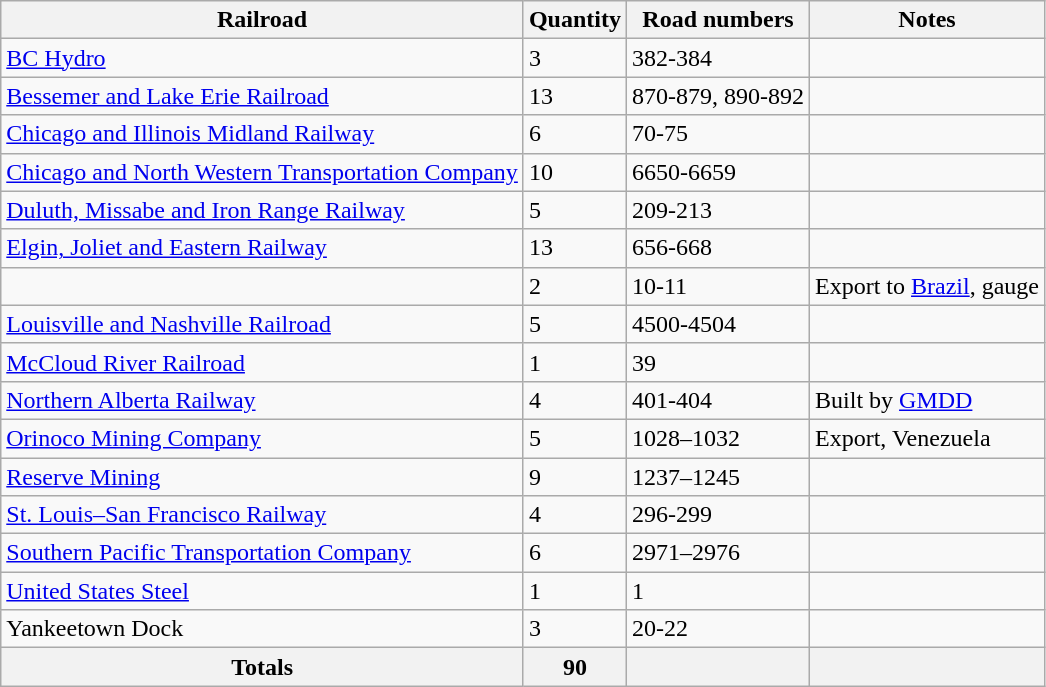<table class="wikitable">
<tr>
<th>Railroad</th>
<th>Quantity</th>
<th>Road numbers</th>
<th>Notes</th>
</tr>
<tr>
<td><a href='#'>BC Hydro</a></td>
<td>3</td>
<td>382-384</td>
<td></td>
</tr>
<tr>
<td><a href='#'>Bessemer and Lake Erie Railroad</a></td>
<td>13</td>
<td>870-879, 890-892</td>
<td></td>
</tr>
<tr>
<td><a href='#'>Chicago and Illinois Midland Railway</a></td>
<td>6</td>
<td>70-75</td>
<td></td>
</tr>
<tr>
<td><a href='#'>Chicago and North Western Transportation Company</a></td>
<td>10</td>
<td>6650-6659</td>
<td></td>
</tr>
<tr>
<td><a href='#'>Duluth, Missabe and Iron Range Railway</a></td>
<td>5</td>
<td>209-213</td>
<td></td>
</tr>
<tr>
<td><a href='#'>Elgin, Joliet and Eastern Railway</a></td>
<td>13</td>
<td>656-668</td>
<td></td>
</tr>
<tr>
<td></td>
<td>2</td>
<td>10-11</td>
<td>Export to <a href='#'>Brazil</a>,  gauge</td>
</tr>
<tr>
<td><a href='#'>Louisville and Nashville Railroad</a></td>
<td>5</td>
<td>4500-4504</td>
<td></td>
</tr>
<tr>
<td><a href='#'>McCloud River Railroad</a></td>
<td>1</td>
<td>39</td>
<td></td>
</tr>
<tr>
<td><a href='#'>Northern Alberta Railway</a></td>
<td>4</td>
<td>401-404</td>
<td>Built by <a href='#'>GMDD</a></td>
</tr>
<tr>
<td><a href='#'>Orinoco Mining Company</a></td>
<td>5</td>
<td>1028–1032</td>
<td>Export, Venezuela</td>
</tr>
<tr>
<td><a href='#'>Reserve Mining</a></td>
<td>9</td>
<td>1237–1245</td>
<td></td>
</tr>
<tr>
<td><a href='#'>St. Louis–San Francisco Railway</a></td>
<td>4</td>
<td>296-299</td>
<td></td>
</tr>
<tr>
<td><a href='#'>Southern Pacific Transportation Company</a></td>
<td>6</td>
<td>2971–2976</td>
<td></td>
</tr>
<tr>
<td><a href='#'>United States Steel</a></td>
<td>1</td>
<td>1</td>
<td></td>
</tr>
<tr>
<td>Yankeetown Dock</td>
<td>3</td>
<td>20-22</td>
<td></td>
</tr>
<tr>
<th>Totals</th>
<th>90</th>
<th></th>
<th></th>
</tr>
</table>
